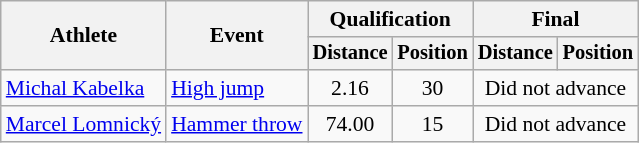<table class=wikitable style="font-size:90%">
<tr>
<th rowspan="2">Athlete</th>
<th rowspan="2">Event</th>
<th colspan="2">Qualification</th>
<th colspan="2">Final</th>
</tr>
<tr style="font-size:95%">
<th>Distance</th>
<th>Position</th>
<th>Distance</th>
<th>Position</th>
</tr>
<tr align=center>
<td align=left><a href='#'>Michal Kabelka</a></td>
<td align=left><a href='#'>High jump</a></td>
<td>2.16</td>
<td>30</td>
<td colspan=2>Did not advance</td>
</tr>
<tr align=center>
<td align=left><a href='#'>Marcel Lomnický</a></td>
<td align=left><a href='#'>Hammer throw</a></td>
<td>74.00</td>
<td>15</td>
<td colspan=2>Did not advance</td>
</tr>
</table>
